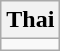<table class="wikitable">
<tr>
<th>Thai</th>
</tr>
<tr style="vertical-align:top; white-space:nowrap;">
<td></td>
</tr>
</table>
